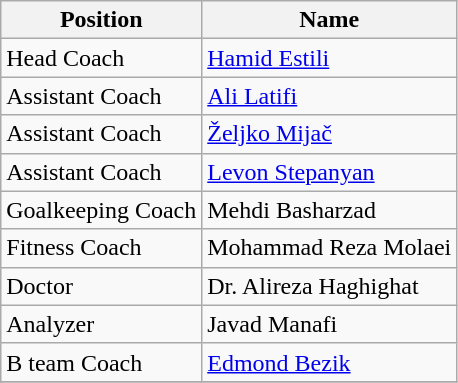<table class="wikitable">
<tr>
<th>Position</th>
<th>Name</th>
</tr>
<tr>
<td>Head Coach</td>
<td> <a href='#'>Hamid Estili</a></td>
</tr>
<tr>
<td>Assistant Coach</td>
<td> <a href='#'>Ali Latifi</a></td>
</tr>
<tr>
<td>Assistant Coach</td>
<td> <a href='#'>Željko Mijač</a></td>
</tr>
<tr>
<td>Assistant Coach</td>
<td> <a href='#'>Levon Stepanyan</a></td>
</tr>
<tr>
<td>Goalkeeping Coach</td>
<td> Mehdi Basharzad</td>
</tr>
<tr>
<td>Fitness Coach</td>
<td> Mohammad Reza Molaei</td>
</tr>
<tr>
<td>Doctor</td>
<td> Dr. Alireza Haghighat</td>
</tr>
<tr>
<td>Analyzer</td>
<td> Javad Manafi</td>
</tr>
<tr>
<td>B team Coach</td>
<td> <a href='#'>Edmond Bezik</a></td>
</tr>
<tr>
</tr>
</table>
